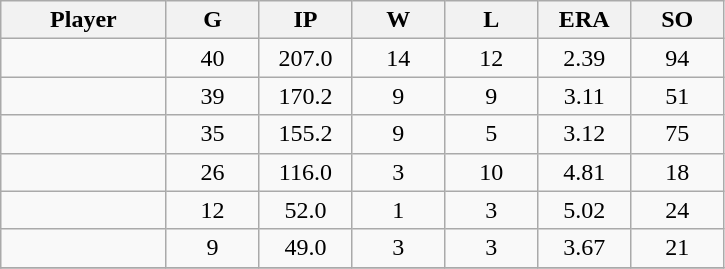<table class="wikitable sortable">
<tr>
<th bgcolor="#DDDDFF" width="16%">Player</th>
<th bgcolor="#DDDDFF" width="9%">G</th>
<th bgcolor="#DDDDFF" width="9%">IP</th>
<th bgcolor="#DDDDFF" width="9%">W</th>
<th bgcolor="#DDDDFF" width="9%">L</th>
<th bgcolor="#DDDDFF" width="9%">ERA</th>
<th bgcolor="#DDDDFF" width="9%">SO</th>
</tr>
<tr align="center">
<td></td>
<td>40</td>
<td>207.0</td>
<td>14</td>
<td>12</td>
<td>2.39</td>
<td>94</td>
</tr>
<tr align="center">
<td></td>
<td>39</td>
<td>170.2</td>
<td>9</td>
<td>9</td>
<td>3.11</td>
<td>51</td>
</tr>
<tr align="center">
<td></td>
<td>35</td>
<td>155.2</td>
<td>9</td>
<td>5</td>
<td>3.12</td>
<td>75</td>
</tr>
<tr align="center">
<td></td>
<td>26</td>
<td>116.0</td>
<td>3</td>
<td>10</td>
<td>4.81</td>
<td>18</td>
</tr>
<tr align="center">
<td></td>
<td>12</td>
<td>52.0</td>
<td>1</td>
<td>3</td>
<td>5.02</td>
<td>24</td>
</tr>
<tr align="center">
<td></td>
<td>9</td>
<td>49.0</td>
<td>3</td>
<td>3</td>
<td>3.67</td>
<td>21</td>
</tr>
<tr align="center">
</tr>
</table>
